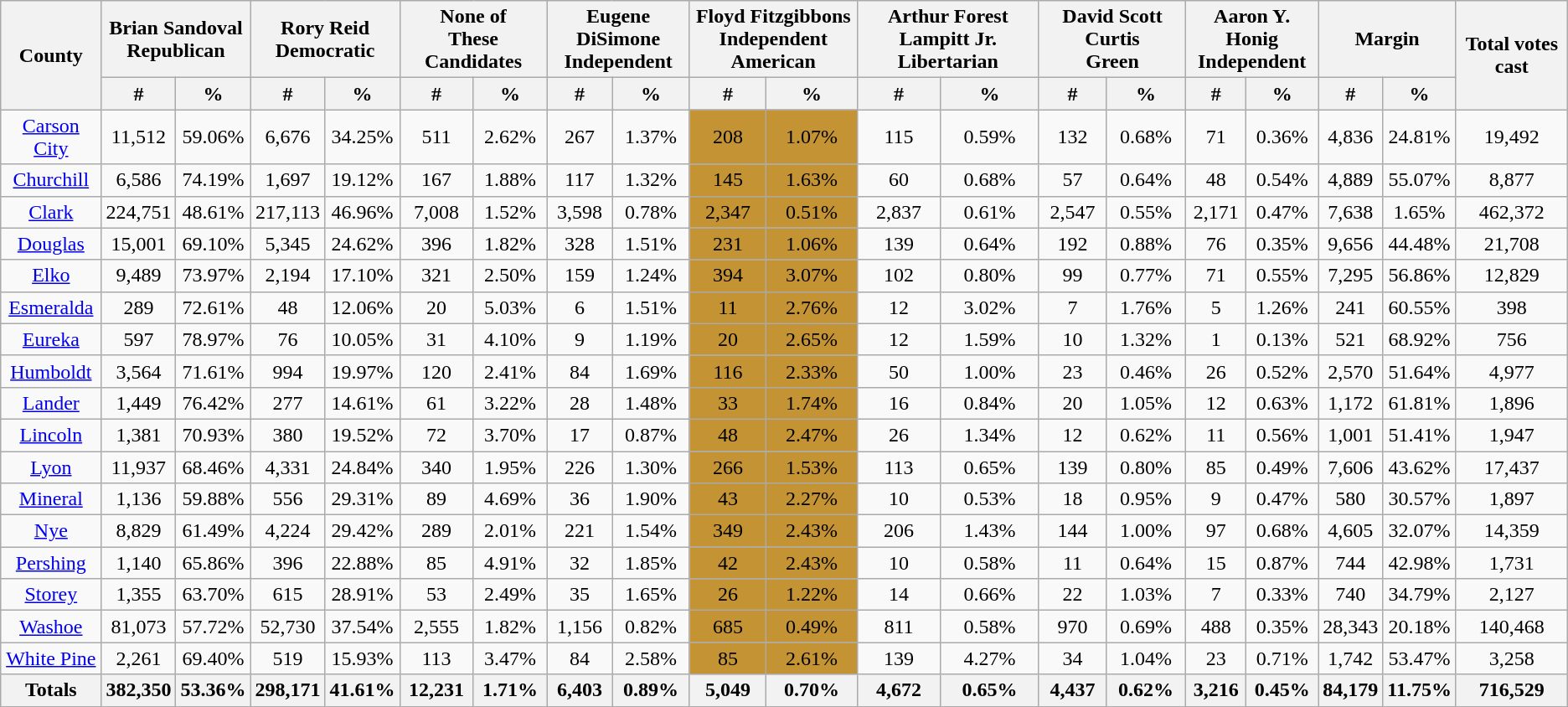<table class="wikitable sortable" style="text-align:center">
<tr>
<th rowspan="2">County</th>
<th style="text-align:center;" colspan="2">Brian Sandoval<br>Republican</th>
<th style="text-align:center;" colspan="2">Rory Reid<br>Democratic</th>
<th style="text-align:center;" colspan="2">None of<br>These Candidates</th>
<th style="text-align:center;" colspan="2">Eugene DiSimone<br>Independent</th>
<th style="text-align:center;" colspan="2">Floyd Fitzgibbons<br>Independent American</th>
<th style="text-align:center;" colspan="2">Arthur Forest Lampitt Jr.<br>Libertarian</th>
<th style="text-align:center;" colspan="2">David Scott Curtis<br>Green</th>
<th style="text-align:center;" colspan="2">Aaron Y. Honig<br>Independent</th>
<th style="text-align:center;" colspan="2">Margin</th>
<th style="text-align:center;" rowspan="2">Total votes cast</th>
</tr>
<tr>
<th style="text-align:center;" data-sort-type="number">#</th>
<th style="text-align:center;" data-sort-type="number">%</th>
<th style="text-align:center;" data-sort-type="number">#</th>
<th style="text-align:center;" data-sort-type="number">%</th>
<th style="text-align:center;" data-sort-type="number">#</th>
<th style="text-align:center;" data-sort-type="number">%</th>
<th style="text-align:center;" data-sort-type="number">#</th>
<th style="text-align:center;" data-sort-type="number">%</th>
<th style="text-align:center;" data-sort-type="number">#</th>
<th style="text-align:center;" data-sort-type="number">%</th>
<th style="text-align:center;" data-sort-type="number">#</th>
<th style="text-align:center;" data-sort-type="number">%</th>
<th style="text-align:center;" data-sort-type="number">#</th>
<th style="text-align:center;" data-sort-type="number">%</th>
<th style="text-align:center;" data-sort-type="number">#</th>
<th style="text-align:center;" data-sort-type="number">%</th>
<th style="text-align:center;" data-sort-type="number">#</th>
<th style="text-align:center;" data-sort-type="number">%</th>
</tr>
<tr style="text-align:center;">
<td><a href='#'>Carson City</a></td>
<td>11,512</td>
<td>59.06%</td>
<td>6,676</td>
<td>34.25%</td>
<td>511</td>
<td>2.62%</td>
<td>267</td>
<td>1.37%</td>
<td bgcolor="#c49334">208</td>
<td bgcolor="#c49334">1.07%</td>
<td>115</td>
<td>0.59%</td>
<td>132</td>
<td>0.68%</td>
<td>71</td>
<td>0.36%</td>
<td>4,836</td>
<td>24.81%</td>
<td>19,492</td>
</tr>
<tr style="text-align:center;">
<td><a href='#'>Churchill</a></td>
<td>6,586</td>
<td>74.19%</td>
<td>1,697</td>
<td>19.12%</td>
<td>167</td>
<td>1.88%</td>
<td>117</td>
<td>1.32%</td>
<td bgcolor="#c49334">145</td>
<td bgcolor="#c49334">1.63%</td>
<td>60</td>
<td>0.68%</td>
<td>57</td>
<td>0.64%</td>
<td>48</td>
<td>0.54%</td>
<td>4,889</td>
<td>55.07%</td>
<td>8,877</td>
</tr>
<tr style="text-align:center;">
<td><a href='#'>Clark</a></td>
<td>224,751</td>
<td>48.61%</td>
<td>217,113</td>
<td>46.96%</td>
<td>7,008</td>
<td>1.52%</td>
<td>3,598</td>
<td>0.78%</td>
<td bgcolor="#c49334">2,347</td>
<td bgcolor="#c49334">0.51%</td>
<td>2,837</td>
<td>0.61%</td>
<td>2,547</td>
<td>0.55%</td>
<td>2,171</td>
<td>0.47%</td>
<td>7,638</td>
<td>1.65%</td>
<td>462,372</td>
</tr>
<tr style="text-align:center;">
<td><a href='#'>Douglas</a></td>
<td>15,001</td>
<td>69.10%</td>
<td>5,345</td>
<td>24.62%</td>
<td>396</td>
<td>1.82%</td>
<td>328</td>
<td>1.51%</td>
<td bgcolor="#c49334">231</td>
<td bgcolor="#c49334">1.06%</td>
<td>139</td>
<td>0.64%</td>
<td>192</td>
<td>0.88%</td>
<td>76</td>
<td>0.35%</td>
<td>9,656</td>
<td>44.48%</td>
<td>21,708</td>
</tr>
<tr style="text-align:center;">
<td><a href='#'>Elko</a></td>
<td>9,489</td>
<td>73.97%</td>
<td>2,194</td>
<td>17.10%</td>
<td>321</td>
<td>2.50%</td>
<td>159</td>
<td>1.24%</td>
<td bgcolor="#c49334">394</td>
<td bgcolor="#c49334">3.07%</td>
<td>102</td>
<td>0.80%</td>
<td>99</td>
<td>0.77%</td>
<td>71</td>
<td>0.55%</td>
<td>7,295</td>
<td>56.86%</td>
<td>12,829</td>
</tr>
<tr style="text-align:center;">
<td><a href='#'>Esmeralda</a></td>
<td>289</td>
<td>72.61%</td>
<td>48</td>
<td>12.06%</td>
<td>20</td>
<td>5.03%</td>
<td>6</td>
<td>1.51%</td>
<td bgcolor="#c49334">11</td>
<td bgcolor="#c49334">2.76%</td>
<td>12</td>
<td>3.02%</td>
<td>7</td>
<td>1.76%</td>
<td>5</td>
<td>1.26%</td>
<td>241</td>
<td>60.55%</td>
<td>398</td>
</tr>
<tr style="text-align:center;">
<td><a href='#'>Eureka</a></td>
<td>597</td>
<td>78.97%</td>
<td>76</td>
<td>10.05%</td>
<td>31</td>
<td>4.10%</td>
<td>9</td>
<td>1.19%</td>
<td bgcolor="#c49334">20</td>
<td bgcolor="#c49334">2.65%</td>
<td>12</td>
<td>1.59%</td>
<td>10</td>
<td>1.32%</td>
<td>1</td>
<td>0.13%</td>
<td>521</td>
<td>68.92%</td>
<td>756</td>
</tr>
<tr style="text-align:center;">
<td><a href='#'>Humboldt</a></td>
<td>3,564</td>
<td>71.61%</td>
<td>994</td>
<td>19.97%</td>
<td>120</td>
<td>2.41%</td>
<td>84</td>
<td>1.69%</td>
<td bgcolor="#c49334">116</td>
<td bgcolor="#c49334">2.33%</td>
<td>50</td>
<td>1.00%</td>
<td>23</td>
<td>0.46%</td>
<td>26</td>
<td>0.52%</td>
<td>2,570</td>
<td>51.64%</td>
<td>4,977</td>
</tr>
<tr style="text-align:center;">
<td><a href='#'>Lander</a></td>
<td>1,449</td>
<td>76.42%</td>
<td>277</td>
<td>14.61%</td>
<td>61</td>
<td>3.22%</td>
<td>28</td>
<td>1.48%</td>
<td bgcolor="#c49334">33</td>
<td bgcolor="#c49334">1.74%</td>
<td>16</td>
<td>0.84%</td>
<td>20</td>
<td>1.05%</td>
<td>12</td>
<td>0.63%</td>
<td>1,172</td>
<td>61.81%</td>
<td>1,896</td>
</tr>
<tr style="text-align:center;">
<td><a href='#'>Lincoln</a></td>
<td>1,381</td>
<td>70.93%</td>
<td>380</td>
<td>19.52%</td>
<td>72</td>
<td>3.70%</td>
<td>17</td>
<td>0.87%</td>
<td bgcolor="#c49334">48</td>
<td bgcolor="#c49334">2.47%</td>
<td>26</td>
<td>1.34%</td>
<td>12</td>
<td>0.62%</td>
<td>11</td>
<td>0.56%</td>
<td>1,001</td>
<td>51.41%</td>
<td>1,947</td>
</tr>
<tr style="text-align:center;">
<td><a href='#'>Lyon</a></td>
<td>11,937</td>
<td>68.46%</td>
<td>4,331</td>
<td>24.84%</td>
<td>340</td>
<td>1.95%</td>
<td>226</td>
<td>1.30%</td>
<td bgcolor="#c49334">266</td>
<td bgcolor="#c49334">1.53%</td>
<td>113</td>
<td>0.65%</td>
<td>139</td>
<td>0.80%</td>
<td>85</td>
<td>0.49%</td>
<td>7,606</td>
<td>43.62%</td>
<td>17,437</td>
</tr>
<tr style="text-align:center;">
<td><a href='#'>Mineral</a></td>
<td>1,136</td>
<td>59.88%</td>
<td>556</td>
<td>29.31%</td>
<td>89</td>
<td>4.69%</td>
<td>36</td>
<td>1.90%</td>
<td bgcolor="#c49334">43</td>
<td bgcolor="#c49334">2.27%</td>
<td>10</td>
<td>0.53%</td>
<td>18</td>
<td>0.95%</td>
<td>9</td>
<td>0.47%</td>
<td>580</td>
<td>30.57%</td>
<td>1,897</td>
</tr>
<tr style="text-align:center;">
<td><a href='#'>Nye</a></td>
<td>8,829</td>
<td>61.49%</td>
<td>4,224</td>
<td>29.42%</td>
<td>289</td>
<td>2.01%</td>
<td>221</td>
<td>1.54%</td>
<td bgcolor="#c49334">349</td>
<td bgcolor="#c49334">2.43%</td>
<td>206</td>
<td>1.43%</td>
<td>144</td>
<td>1.00%</td>
<td>97</td>
<td>0.68%</td>
<td>4,605</td>
<td>32.07%</td>
<td>14,359</td>
</tr>
<tr style="text-align:center;">
<td><a href='#'>Pershing</a></td>
<td>1,140</td>
<td>65.86%</td>
<td>396</td>
<td>22.88%</td>
<td>85</td>
<td>4.91%</td>
<td>32</td>
<td>1.85%</td>
<td bgcolor="#c49334">42</td>
<td bgcolor="#c49334">2.43%</td>
<td>10</td>
<td>0.58%</td>
<td>11</td>
<td>0.64%</td>
<td>15</td>
<td>0.87%</td>
<td>744</td>
<td>42.98%</td>
<td>1,731</td>
</tr>
<tr style="text-align:center;">
<td><a href='#'>Storey</a></td>
<td>1,355</td>
<td>63.70%</td>
<td>615</td>
<td>28.91%</td>
<td>53</td>
<td>2.49%</td>
<td>35</td>
<td>1.65%</td>
<td bgcolor="#c49334">26</td>
<td bgcolor="#c49334">1.22%</td>
<td>14</td>
<td>0.66%</td>
<td>22</td>
<td>1.03%</td>
<td>7</td>
<td>0.33%</td>
<td>740</td>
<td>34.79%</td>
<td>2,127</td>
</tr>
<tr style="text-align:center;">
<td><a href='#'>Washoe</a></td>
<td>81,073</td>
<td>57.72%</td>
<td>52,730</td>
<td>37.54%</td>
<td>2,555</td>
<td>1.82%</td>
<td>1,156</td>
<td>0.82%</td>
<td bgcolor="#c49334">685</td>
<td bgcolor="#c49334">0.49%</td>
<td>811</td>
<td>0.58%</td>
<td>970</td>
<td>0.69%</td>
<td>488</td>
<td>0.35%</td>
<td>28,343</td>
<td>20.18%</td>
<td>140,468</td>
</tr>
<tr style="text-align:center;">
<td><a href='#'>White Pine</a></td>
<td>2,261</td>
<td>69.40%</td>
<td>519</td>
<td>15.93%</td>
<td>113</td>
<td>3.47%</td>
<td>84</td>
<td>2.58%</td>
<td bgcolor="#c49334">85</td>
<td bgcolor="#c49334">2.61%</td>
<td>139</td>
<td>4.27%</td>
<td>34</td>
<td>1.04%</td>
<td>23</td>
<td>0.71%</td>
<td>1,742</td>
<td>53.47%</td>
<td>3,258</td>
</tr>
<tr style="text-align:center;">
<th>Totals</th>
<th>382,350</th>
<th>53.36%</th>
<th>298,171</th>
<th>41.61%</th>
<th>12,231</th>
<th>1.71%</th>
<th>6,403</th>
<th>0.89%</th>
<th>5,049</th>
<th>0.70%</th>
<th>4,672</th>
<th>0.65%</th>
<th>4,437</th>
<th>0.62%</th>
<th>3,216</th>
<th>0.45%</th>
<th>84,179</th>
<th>11.75%</th>
<th>716,529</th>
</tr>
</table>
